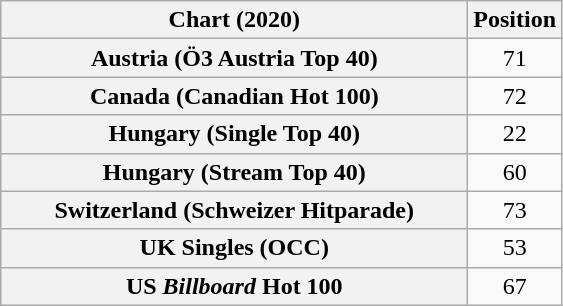<table class="wikitable sortable plainrowheaders" style="text-align:center">
<tr>
<th scope="col" style="width:19em;">Chart (2020)</th>
<th scope="col">Position</th>
</tr>
<tr>
<th scope="row">Austria (Ö3 Austria Top 40)</th>
<td>71</td>
</tr>
<tr>
<th scope="row">Canada (Canadian Hot 100)</th>
<td>72</td>
</tr>
<tr>
<th scope="row">Hungary (Single Top 40)</th>
<td>22</td>
</tr>
<tr>
<th scope="row">Hungary (Stream Top 40)</th>
<td>60</td>
</tr>
<tr>
<th scope="row">Switzerland (Schweizer Hitparade)</th>
<td>73</td>
</tr>
<tr>
<th scope="row">UK Singles (OCC)</th>
<td>53</td>
</tr>
<tr>
<th scope="row">US <em>Billboard</em> Hot 100</th>
<td>67</td>
</tr>
</table>
